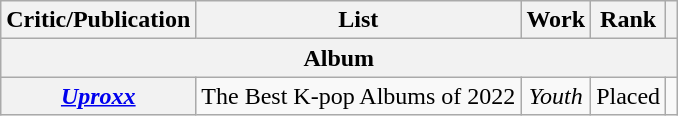<table class="wikitable plainrowheaders">
<tr>
<th>Critic/Publication</th>
<th scope="col" class="unsortable">List</th>
<th scope="col" class="unsortable">Work</th>
<th data-sort-type="number">Rank</th>
<th scope="col" class="unsortable"></th>
</tr>
<tr>
<th align="center" colspan="5">Album</th>
</tr>
<tr>
<th scope="row"><em><a href='#'>Uproxx</a></em></th>
<td align="center">The Best K-pop Albums of 2022</td>
<td align="center"><em>Youth</em></td>
<td align="center">Placed</td>
<td align="center"></td>
</tr>
</table>
